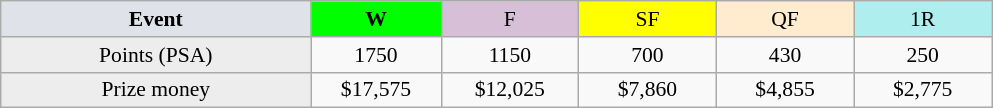<table class=wikitable style=font-size:90%;text-align:center>
<tr>
<td width=200 colspan=1 bgcolor=#dfe2e9><strong>Event</strong></td>
<td width=80 bgcolor=lime><strong>W</strong></td>
<td width=85 bgcolor=#D8BFD8>F</td>
<td width=85 bgcolor=#FFFF00>SF</td>
<td width=85 bgcolor=#ffebcd>QF</td>
<td width=85 bgcolor=#afeeee>1R</td>
</tr>
<tr>
<td bgcolor=#EDEDED>Points (PSA)</td>
<td>1750</td>
<td>1150</td>
<td>700</td>
<td>430</td>
<td>250</td>
</tr>
<tr>
<td bgcolor=#EDEDED>Prize money</td>
<td>$17,575</td>
<td>$12,025</td>
<td>$7,860</td>
<td>$4,855</td>
<td>$2,775</td>
</tr>
</table>
